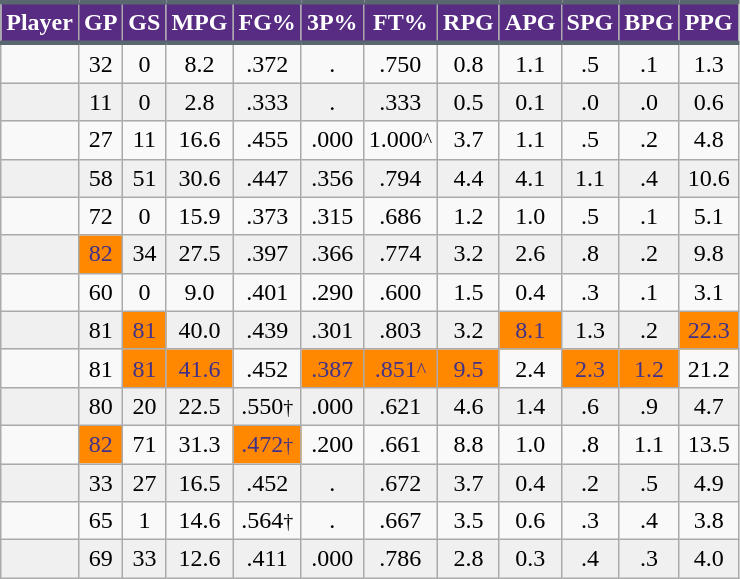<table class="wikitable sortable" style="text-align:right;">
<tr>
<th style="background:#582C83; color:#FFFFFF; border-top:#5B6770 3px solid; border-bottom:#5B6770 3px solid;">Player</th>
<th style="background:#582C83; color:#FFFFFF; border-top:#5B6770 3px solid; border-bottom:#5B6770 3px solid;">GP</th>
<th style="background:#582C83; color:#FFFFFF; border-top:#5B6770 3px solid; border-bottom:#5B6770 3px solid;">GS</th>
<th style="background:#582C83; color:#FFFFFF; border-top:#5B6770 3px solid; border-bottom:#5B6770 3px solid;">MPG</th>
<th style="background:#582C83; color:#FFFFFF; border-top:#5B6770 3px solid; border-bottom:#5B6770 3px solid;">FG%</th>
<th style="background:#582C83; color:#FFFFFF; border-top:#5B6770 3px solid; border-bottom:#5B6770 3px solid;">3P%</th>
<th style="background:#582C83; color:#FFFFFF; border-top:#5B6770 3px solid; border-bottom:#5B6770 3px solid;">FT%</th>
<th style="background:#582C83; color:#FFFFFF; border-top:#5B6770 3px solid; border-bottom:#5B6770 3px solid;">RPG</th>
<th style="background:#582C83; color:#FFFFFF; border-top:#5B6770 3px solid; border-bottom:#5B6770 3px solid;">APG</th>
<th style="background:#582C83; color:#FFFFFF; border-top:#5B6770 3px solid; border-bottom:#5B6770 3px solid;">SPG</th>
<th style="background:#582C83; color:#FFFFFF; border-top:#5B6770 3px solid; border-bottom:#5B6770 3px solid;">BPG</th>
<th style="background:#582C83; color:#FFFFFF; border-top:#5B6770 3px solid; border-bottom:#5B6770 3px solid;">PPG</th>
</tr>
<tr align="center" bgcolor="">
<td></td>
<td>32</td>
<td>0</td>
<td>8.2</td>
<td>.372</td>
<td>.</td>
<td>.750</td>
<td>0.8</td>
<td>1.1</td>
<td>.5</td>
<td>.1</td>
<td>1.3</td>
</tr>
<tr align="center" bgcolor="#f0f0f0">
<td></td>
<td>11</td>
<td>0</td>
<td>2.8</td>
<td>.333</td>
<td>.</td>
<td>.333</td>
<td>0.5</td>
<td>0.1</td>
<td>.0</td>
<td>.0</td>
<td>0.6</td>
</tr>
<tr align="center" bgcolor="">
<td></td>
<td>27</td>
<td>11</td>
<td>16.6</td>
<td>.455</td>
<td>.000</td>
<td>1.000<small>^</small></td>
<td>3.7</td>
<td>1.1</td>
<td>.5</td>
<td>.2</td>
<td>4.8</td>
</tr>
<tr align="center" bgcolor="#f0f0f0">
<td></td>
<td>58</td>
<td>51</td>
<td>30.6</td>
<td>.447</td>
<td>.356</td>
<td>.794</td>
<td>4.4</td>
<td>4.1</td>
<td>1.1</td>
<td>.4</td>
<td>10.6</td>
</tr>
<tr align="center" bgcolor="">
<td></td>
<td>72</td>
<td>0</td>
<td>15.9</td>
<td>.373</td>
<td>.315</td>
<td>.686</td>
<td>1.2</td>
<td>1.0</td>
<td>.5</td>
<td>.1</td>
<td>5.1</td>
</tr>
<tr align="center" bgcolor="#f0f0f0">
<td></td>
<td style="background:#FF8800;color:#423189;">82</td>
<td>34</td>
<td>27.5</td>
<td>.397</td>
<td>.366</td>
<td>.774</td>
<td>3.2</td>
<td>2.6</td>
<td>.8</td>
<td>.2</td>
<td>9.8</td>
</tr>
<tr align="center" bgcolor="">
<td></td>
<td>60</td>
<td>0</td>
<td>9.0</td>
<td>.401</td>
<td>.290</td>
<td>.600</td>
<td>1.5</td>
<td>0.4</td>
<td>.3</td>
<td>.1</td>
<td>3.1</td>
</tr>
<tr align="center" bgcolor="#f0f0f0">
<td></td>
<td>81</td>
<td style="background:#FF8800;color:#423189;">81</td>
<td>40.0</td>
<td>.439</td>
<td>.301</td>
<td>.803</td>
<td>3.2</td>
<td style="background:#FF8800;color:#423189;">8.1</td>
<td>1.3</td>
<td>.2</td>
<td style="background:#FF8800;color:#423189;">22.3</td>
</tr>
<tr align="center" bgcolor="">
<td></td>
<td>81</td>
<td style="background:#FF8800;color:#423189;">81</td>
<td style="background:#FF8800;color:#423189;">41.6</td>
<td>.452</td>
<td style="background:#FF8800;color:#423189;">.387</td>
<td style="background:#FF8800;color:#423189;">.851<small>^</small></td>
<td style="background:#FF8800;color:#423189;">9.5</td>
<td>2.4</td>
<td style="background:#FF8800;color:#423189;">2.3</td>
<td style="background:#FF8800;color:#423189;">1.2</td>
<td>21.2</td>
</tr>
<tr align="center" bgcolor="#f0f0f0">
<td></td>
<td>80</td>
<td>20</td>
<td>22.5</td>
<td>.550<small>†</small></td>
<td>.000</td>
<td>.621</td>
<td>4.6</td>
<td>1.4</td>
<td>.6</td>
<td>.9</td>
<td>4.7</td>
</tr>
<tr align="center" bgcolor="">
<td></td>
<td style="background:#FF8800;color:#423189;">82</td>
<td>71</td>
<td>31.3</td>
<td style="background:#FF8800;color:#423189;">.472<small>†</small></td>
<td>.200</td>
<td>.661</td>
<td>8.8</td>
<td>1.0</td>
<td>.8</td>
<td>1.1</td>
<td>13.5</td>
</tr>
<tr align="center" bgcolor="#f0f0f0">
<td></td>
<td>33</td>
<td>27</td>
<td>16.5</td>
<td>.452</td>
<td>.</td>
<td>.672</td>
<td>3.7</td>
<td>0.4</td>
<td>.2</td>
<td>.5</td>
<td>4.9</td>
</tr>
<tr align="center" bgcolor="">
<td></td>
<td>65</td>
<td>1</td>
<td>14.6</td>
<td>.564<small>†</small></td>
<td>.</td>
<td>.667</td>
<td>3.5</td>
<td>0.6</td>
<td>.3</td>
<td>.4</td>
<td>3.8</td>
</tr>
<tr align="center" bgcolor="#f0f0f0">
<td></td>
<td>69</td>
<td>33</td>
<td>12.6</td>
<td>.411</td>
<td>.000</td>
<td>.786</td>
<td>2.8</td>
<td>0.3</td>
<td>.4</td>
<td>.3</td>
<td>4.0</td>
</tr>
</table>
